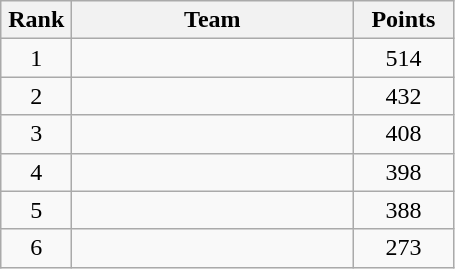<table class="wikitable" style="text-align:center;">
<tr>
<th width=40>Rank</th>
<th width=180>Team</th>
<th width=60>Points</th>
</tr>
<tr>
<td>1</td>
<td align=left></td>
<td>514</td>
</tr>
<tr>
<td>2</td>
<td align=left></td>
<td>432</td>
</tr>
<tr>
<td>3</td>
<td align=left><s></s></td>
<td>408</td>
</tr>
<tr>
<td>4</td>
<td align=left></td>
<td>398</td>
</tr>
<tr>
<td>5</td>
<td align=left></td>
<td>388</td>
</tr>
<tr>
<td>6</td>
<td align=left></td>
<td>273</td>
</tr>
</table>
